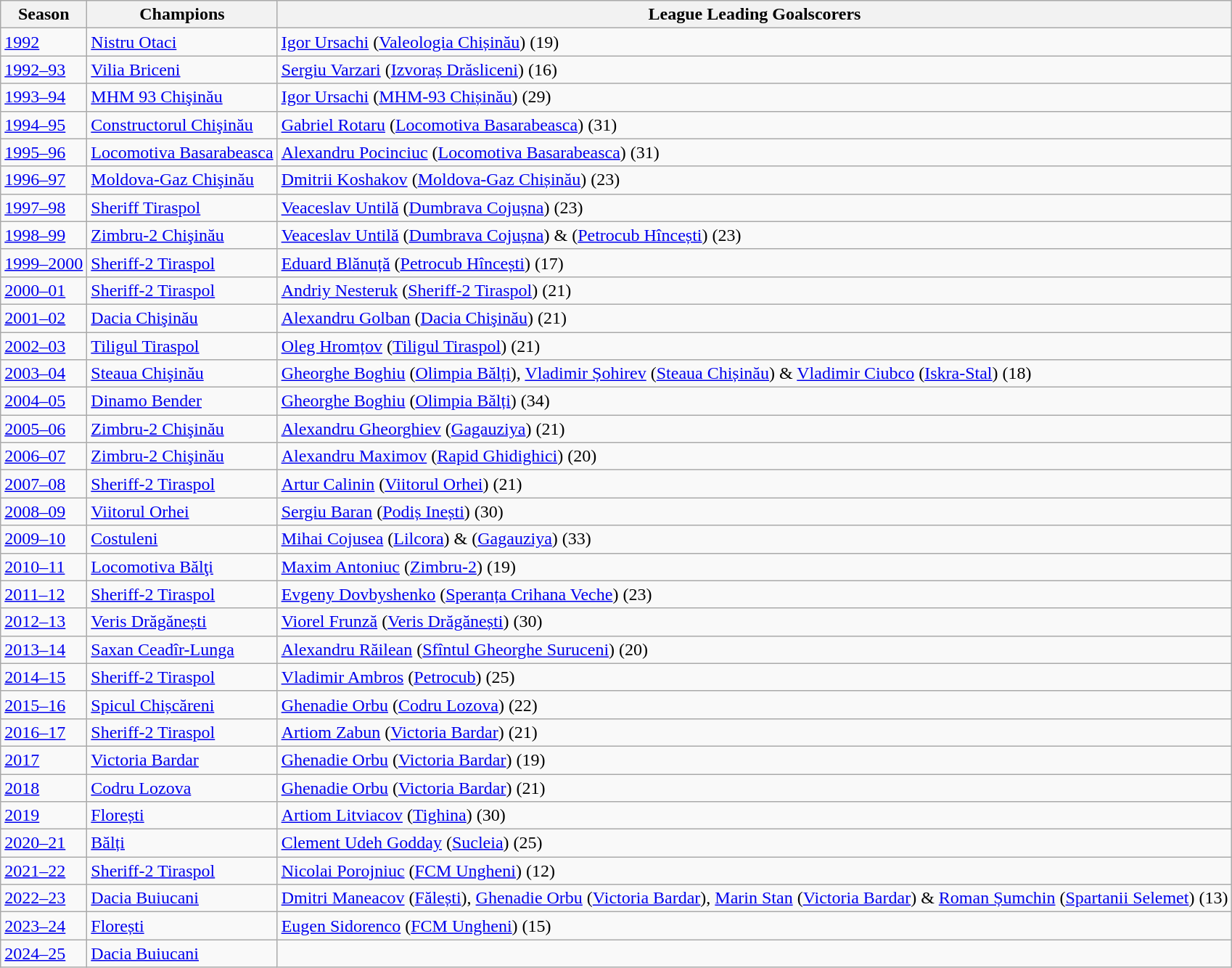<table class="wikitable">
<tr>
<th>Season</th>
<th>Champions</th>
<th>League Leading Goalscorers</th>
</tr>
<tr>
<td><a href='#'>1992</a></td>
<td><a href='#'>Nistru Otaci</a></td>
<td> <a href='#'>Igor Ursachi</a> (<a href='#'>Valeologia Chișinău</a>) (19)</td>
</tr>
<tr>
<td><a href='#'>1992–93</a></td>
<td><a href='#'>Vilia Briceni</a></td>
<td> <a href='#'>Sergiu Varzari</a> (<a href='#'>Izvoraș Drăsliceni</a>) (16)</td>
</tr>
<tr>
<td><a href='#'>1993–94</a></td>
<td><a href='#'>MHM 93 Chişinău</a></td>
<td> <a href='#'>Igor Ursachi</a> (<a href='#'>MHM-93 Chișinău</a>) (29)</td>
</tr>
<tr>
<td><a href='#'>1994–95</a></td>
<td><a href='#'>Constructorul Chişinău</a></td>
<td> <a href='#'>Gabriel Rotaru</a> (<a href='#'>Locomotiva Basarabeasca</a>) (31)</td>
</tr>
<tr>
<td><a href='#'>1995–96</a></td>
<td><a href='#'>Locomotiva Basarabeasca</a></td>
<td> <a href='#'>Alexandru Pocinciuc</a> (<a href='#'>Locomotiva Basarabeasca</a>) (31)</td>
</tr>
<tr>
<td><a href='#'>1996–97</a></td>
<td><a href='#'>Moldova-Gaz Chişinău</a></td>
<td> <a href='#'>Dmitrii Koshakov</a> (<a href='#'>Moldova-Gaz Chișinău</a>) (23)</td>
</tr>
<tr>
<td><a href='#'>1997–98</a></td>
<td><a href='#'>Sheriff Tiraspol</a></td>
<td> <a href='#'>Veaceslav Untilă</a> (<a href='#'>Dumbrava Cojușna</a>) (23)</td>
</tr>
<tr>
<td><a href='#'>1998–99</a></td>
<td><a href='#'>Zimbru-2 Chişinău</a></td>
<td> <a href='#'>Veaceslav Untilă</a> (<a href='#'>Dumbrava Cojușna</a>) & (<a href='#'>Petrocub Hîncești</a>) (23)</td>
</tr>
<tr>
<td><a href='#'>1999–2000</a></td>
<td><a href='#'>Sheriff-2 Tiraspol</a></td>
<td> <a href='#'>Eduard Blănuță</a> (<a href='#'>Petrocub Hîncești</a>) (17)</td>
</tr>
<tr>
<td><a href='#'>2000–01</a></td>
<td><a href='#'>Sheriff-2 Tiraspol</a></td>
<td> <a href='#'>Andriy Nesteruk</a> (<a href='#'>Sheriff-2 Tiraspol</a>) (21)</td>
</tr>
<tr>
<td><a href='#'>2001–02</a></td>
<td><a href='#'>Dacia Chişinău</a></td>
<td> <a href='#'>Alexandru Golban</a> (<a href='#'>Dacia Chişinău</a>) (21)</td>
</tr>
<tr>
<td><a href='#'>2002–03</a></td>
<td><a href='#'>Tiligul Tiraspol</a></td>
<td> <a href='#'>Oleg Hromțov</a> (<a href='#'>Tiligul Tiraspol</a>) (21)</td>
</tr>
<tr>
<td><a href='#'>2003–04</a></td>
<td><a href='#'>Steaua Chişinău</a></td>
<td> <a href='#'>Gheorghe Boghiu</a> (<a href='#'>Olimpia Bălți</a>),  <a href='#'>Vladimir Șohirev</a> (<a href='#'>Steaua Chișinău</a>) &  <a href='#'>Vladimir Ciubco</a> (<a href='#'>Iskra-Stal</a>) (18)</td>
</tr>
<tr>
<td><a href='#'>2004–05</a></td>
<td><a href='#'>Dinamo Bender</a></td>
<td> <a href='#'>Gheorghe Boghiu</a> (<a href='#'>Olimpia Bălți</a>) (34)</td>
</tr>
<tr>
<td><a href='#'>2005–06</a></td>
<td><a href='#'>Zimbru-2 Chişinău</a></td>
<td> <a href='#'>Alexandru Gheorghiev</a> (<a href='#'>Gagauziya</a>) (21)</td>
</tr>
<tr>
<td><a href='#'>2006–07</a></td>
<td><a href='#'>Zimbru-2 Chişinău</a></td>
<td> <a href='#'>Alexandru Maximov</a> (<a href='#'>Rapid Ghidighici</a>) (20)</td>
</tr>
<tr>
<td><a href='#'>2007–08</a></td>
<td><a href='#'>Sheriff-2 Tiraspol</a></td>
<td> <a href='#'>Artur Calinin</a> (<a href='#'>Viitorul Orhei</a>) (21)</td>
</tr>
<tr>
<td><a href='#'>2008–09</a></td>
<td><a href='#'>Viitorul Orhei</a></td>
<td> <a href='#'>Sergiu Baran</a> (<a href='#'>Podiș Inești</a>) (30)</td>
</tr>
<tr>
<td><a href='#'>2009–10</a></td>
<td><a href='#'>Costuleni</a></td>
<td> <a href='#'>Mihai Cojusea</a> (<a href='#'>Lilcora</a>) & (<a href='#'>Gagauziya</a>) (33)</td>
</tr>
<tr>
<td><a href='#'>2010–11</a></td>
<td><a href='#'>Locomotiva Bălţi</a></td>
<td> <a href='#'>Maxim Antoniuc</a> (<a href='#'>Zimbru-2</a>) (19)</td>
</tr>
<tr>
<td><a href='#'>2011–12</a></td>
<td><a href='#'>Sheriff-2 Tiraspol</a></td>
<td> <a href='#'>Evgeny Dovbyshenko</a> (<a href='#'>Speranța Crihana Veche</a>) (23)</td>
</tr>
<tr>
<td><a href='#'>2012–13</a></td>
<td><a href='#'>Veris Drăgănești</a></td>
<td> <a href='#'>Viorel Frunză</a> (<a href='#'>Veris Drăgănești</a>) (30)</td>
</tr>
<tr>
<td><a href='#'>2013–14</a></td>
<td><a href='#'>Saxan Ceadîr-Lunga</a></td>
<td> <a href='#'>Alexandru Răilean</a> (<a href='#'>Sfîntul Gheorghe Suruceni</a>) (20)</td>
</tr>
<tr>
<td><a href='#'>2014–15</a></td>
<td><a href='#'>Sheriff-2 Tiraspol</a></td>
<td> <a href='#'>Vladimir Ambros</a> (<a href='#'>Petrocub</a>) (25)</td>
</tr>
<tr>
<td><a href='#'>2015–16</a></td>
<td><a href='#'>Spicul Chișcăreni</a></td>
<td> <a href='#'>Ghenadie Orbu</a> (<a href='#'>Codru Lozova</a>) (22)</td>
</tr>
<tr>
<td><a href='#'>2016–17</a></td>
<td><a href='#'>Sheriff-2 Tiraspol</a></td>
<td> <a href='#'>Artiom Zabun</a> (<a href='#'>Victoria Bardar</a>) (21)</td>
</tr>
<tr>
<td><a href='#'>2017</a></td>
<td><a href='#'>Victoria Bardar</a></td>
<td> <a href='#'>Ghenadie Orbu</a> (<a href='#'>Victoria Bardar</a>) (19)</td>
</tr>
<tr>
<td><a href='#'>2018</a></td>
<td><a href='#'>Codru Lozova</a></td>
<td> <a href='#'>Ghenadie Orbu</a> (<a href='#'>Victoria Bardar</a>) (21)</td>
</tr>
<tr>
<td><a href='#'>2019</a></td>
<td><a href='#'>Florești</a></td>
<td> <a href='#'>Artiom Litviacov</a> (<a href='#'>Tighina</a>) (30)</td>
</tr>
<tr>
<td><a href='#'>2020–21</a></td>
<td><a href='#'>Bălți</a></td>
<td> <a href='#'>Clement Udeh Godday</a> (<a href='#'>Sucleia</a>) (25)</td>
</tr>
<tr>
<td><a href='#'>2021–22</a></td>
<td><a href='#'>Sheriff-2 Tiraspol</a></td>
<td> <a href='#'>Nicolai Porojniuc</a> (<a href='#'>FCM Ungheni</a>) (12)</td>
</tr>
<tr>
<td><a href='#'>2022–23</a></td>
<td><a href='#'>Dacia Buiucani</a></td>
<td> <a href='#'>Dmitri Maneacov</a> (<a href='#'>Fălești</a>),  <a href='#'>Ghenadie Orbu</a> (<a href='#'>Victoria Bardar</a>),  <a href='#'>Marin Stan</a> (<a href='#'>Victoria Bardar</a>) &  <a href='#'>Roman Șumchin</a> (<a href='#'>Spartanii Selemet</a>) (13)</td>
</tr>
<tr>
<td><a href='#'>2023–24</a></td>
<td><a href='#'>Florești</a></td>
<td> <a href='#'>Eugen Sidorenco</a> (<a href='#'>FCM Ungheni</a>) (15)</td>
</tr>
<tr>
<td><a href='#'>2024–25</a></td>
<td><a href='#'>Dacia Buiucani</a></td>
<td></td>
</tr>
</table>
